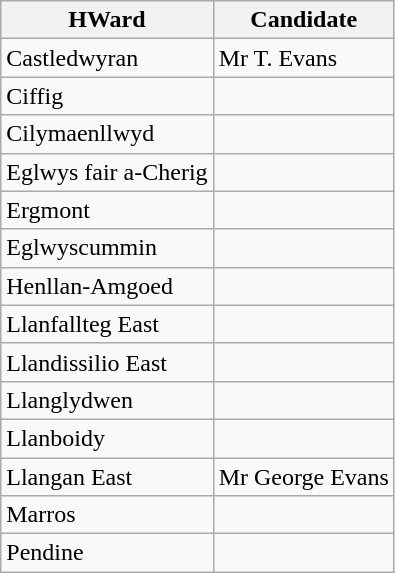<table class="wikitable">
<tr>
<th>HWard</th>
<th>Candidate</th>
</tr>
<tr>
<td>Castledwyran</td>
<td>Mr T. Evans</td>
</tr>
<tr>
<td>Ciffig</td>
<td></td>
</tr>
<tr>
<td>Cilymaenllwyd</td>
<td></td>
</tr>
<tr>
<td>Eglwys fair a-Cherig</td>
<td></td>
</tr>
<tr>
<td>Ergmont</td>
<td></td>
</tr>
<tr>
<td>Eglwyscummin</td>
<td></td>
</tr>
<tr>
<td>Henllan-Amgoed</td>
<td></td>
</tr>
<tr>
<td>Llanfallteg East</td>
<td></td>
</tr>
<tr>
<td>Llandissilio East</td>
<td></td>
</tr>
<tr>
<td>Llanglydwen</td>
<td></td>
</tr>
<tr>
<td>Llanboidy</td>
<td></td>
</tr>
<tr>
<td>Llangan East</td>
<td>Mr George Evans</td>
</tr>
<tr>
<td>Marros</td>
<td></td>
</tr>
<tr>
<td>Pendine</td>
<td></td>
</tr>
</table>
